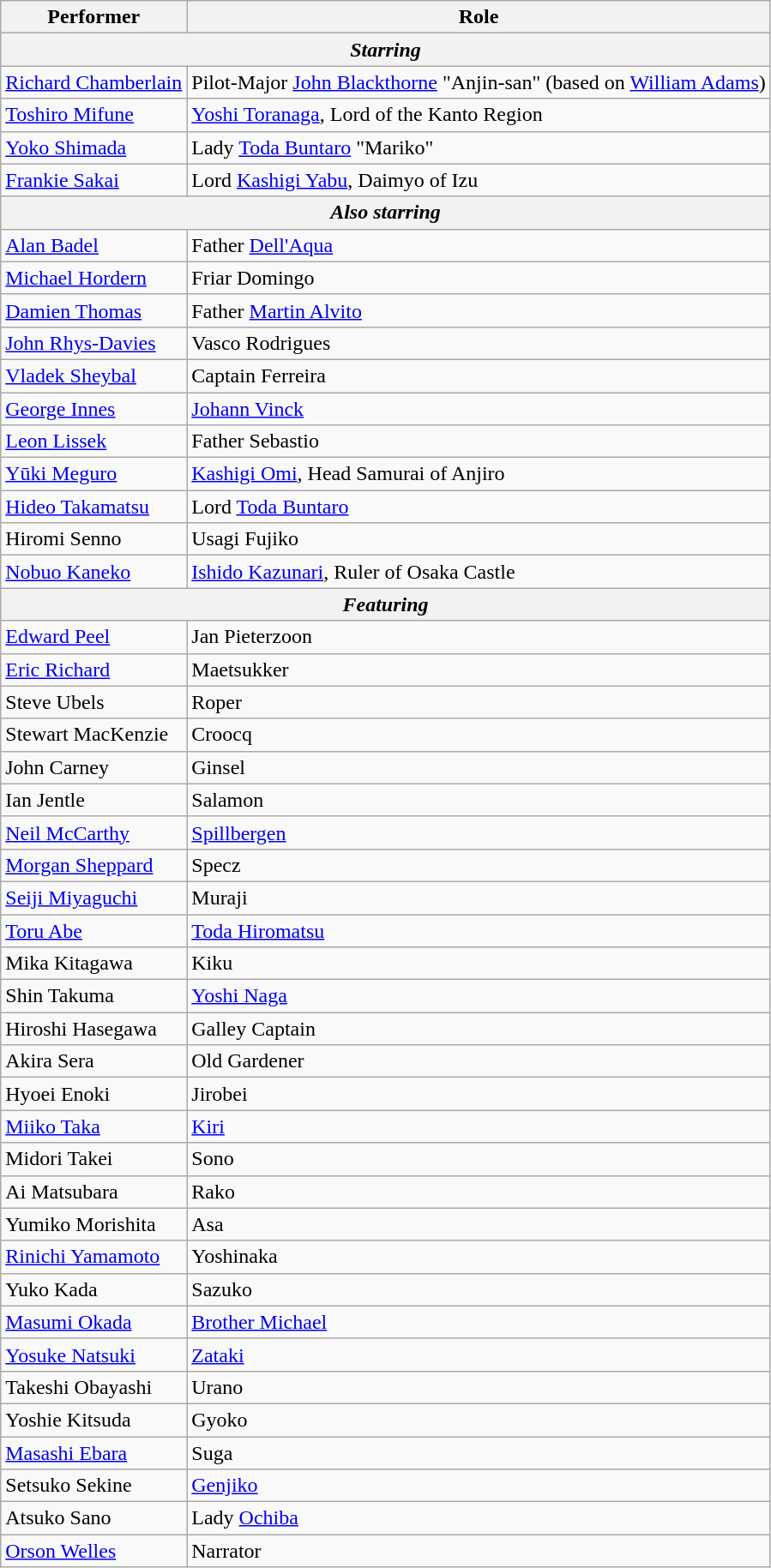<table class="wikitable">
<tr>
<th>Performer</th>
<th>Role</th>
</tr>
<tr>
<th colspan="2"><em>Starring</em></th>
</tr>
<tr>
<td><a href='#'>Richard Chamberlain</a></td>
<td>Pilot-Major <a href='#'>John Blackthorne</a> "Anjin-san" (based on <a href='#'>William Adams</a>)</td>
</tr>
<tr>
<td><a href='#'>Toshiro Mifune</a></td>
<td><a href='#'>Yoshi Toranaga</a>, Lord of the Kanto Region</td>
</tr>
<tr>
<td><a href='#'>Yoko Shimada</a></td>
<td>Lady <a href='#'>Toda Buntaro</a> "Mariko"</td>
</tr>
<tr>
<td><a href='#'>Frankie Sakai</a></td>
<td>Lord <a href='#'>Kashigi Yabu</a>, Daimyo of Izu</td>
</tr>
<tr>
<th colspan="2"><em>Also starring</em></th>
</tr>
<tr>
<td><a href='#'>Alan Badel</a></td>
<td>Father <a href='#'>Dell'Aqua</a></td>
</tr>
<tr>
<td><a href='#'>Michael Hordern</a></td>
<td>Friar Domingo</td>
</tr>
<tr>
<td><a href='#'>Damien Thomas</a></td>
<td>Father <a href='#'>Martin Alvito</a></td>
</tr>
<tr>
<td><a href='#'>John Rhys-Davies</a></td>
<td>Vasco Rodrigues</td>
</tr>
<tr>
<td><a href='#'>Vladek Sheybal</a></td>
<td>Captain Ferreira</td>
</tr>
<tr>
<td><a href='#'>George Innes</a></td>
<td><a href='#'>Johann Vinck</a></td>
</tr>
<tr>
<td><a href='#'>Leon Lissek</a></td>
<td>Father Sebastio</td>
</tr>
<tr>
<td><a href='#'>Yūki Meguro</a></td>
<td><a href='#'>Kashigi Omi</a>, Head Samurai of Anjiro</td>
</tr>
<tr>
<td><a href='#'>Hideo Takamatsu</a></td>
<td>Lord <a href='#'>Toda Buntaro</a></td>
</tr>
<tr>
<td>Hiromi Senno</td>
<td>Usagi Fujiko</td>
</tr>
<tr>
<td><a href='#'>Nobuo Kaneko</a></td>
<td><a href='#'>Ishido Kazunari</a>, Ruler of Osaka Castle</td>
</tr>
<tr>
<th colspan="2"><em>Featuring</em></th>
</tr>
<tr>
<td><a href='#'>Edward Peel</a></td>
<td>Jan Pieterzoon</td>
</tr>
<tr>
<td><a href='#'>Eric Richard</a></td>
<td>Maetsukker</td>
</tr>
<tr>
<td>Steve Ubels</td>
<td>Roper</td>
</tr>
<tr>
<td>Stewart MacKenzie</td>
<td>Croocq</td>
</tr>
<tr>
<td>John Carney</td>
<td>Ginsel</td>
</tr>
<tr>
<td>Ian Jentle</td>
<td>Salamon</td>
</tr>
<tr>
<td><a href='#'>Neil McCarthy</a></td>
<td><a href='#'>Spillbergen</a></td>
</tr>
<tr>
<td><a href='#'>Morgan Sheppard</a></td>
<td>Specz</td>
</tr>
<tr>
<td><a href='#'>Seiji Miyaguchi</a></td>
<td>Muraji</td>
</tr>
<tr>
<td><a href='#'>Toru Abe</a></td>
<td><a href='#'>Toda Hiromatsu</a></td>
</tr>
<tr>
<td>Mika Kitagawa</td>
<td>Kiku</td>
</tr>
<tr>
<td>Shin Takuma</td>
<td><a href='#'>Yoshi Naga</a></td>
</tr>
<tr>
<td>Hiroshi Hasegawa</td>
<td>Galley Captain</td>
</tr>
<tr>
<td>Akira Sera</td>
<td>Old Gardener</td>
</tr>
<tr>
<td>Hyoei Enoki</td>
<td>Jirobei</td>
</tr>
<tr>
<td><a href='#'>Miiko Taka</a></td>
<td><a href='#'>Kiri</a></td>
</tr>
<tr>
<td>Midori Takei</td>
<td>Sono</td>
</tr>
<tr>
<td>Ai Matsubara</td>
<td>Rako</td>
</tr>
<tr>
<td>Yumiko Morishita</td>
<td>Asa</td>
</tr>
<tr>
<td><a href='#'>Rinichi Yamamoto</a></td>
<td>Yoshinaka</td>
</tr>
<tr>
<td>Yuko Kada</td>
<td>Sazuko</td>
</tr>
<tr>
<td><a href='#'>Masumi Okada</a></td>
<td><a href='#'>Brother Michael</a></td>
</tr>
<tr>
<td><a href='#'>Yosuke Natsuki</a></td>
<td><a href='#'>Zataki</a></td>
</tr>
<tr>
<td>Takeshi Obayashi</td>
<td>Urano</td>
</tr>
<tr>
<td>Yoshie Kitsuda</td>
<td>Gyoko</td>
</tr>
<tr>
<td><a href='#'>Masashi Ebara</a></td>
<td>Suga</td>
</tr>
<tr>
<td>Setsuko Sekine</td>
<td><a href='#'>Genjiko</a></td>
</tr>
<tr>
<td>Atsuko Sano</td>
<td>Lady <a href='#'>Ochiba</a></td>
</tr>
<tr>
<td><a href='#'>Orson Welles</a></td>
<td>Narrator</td>
</tr>
</table>
